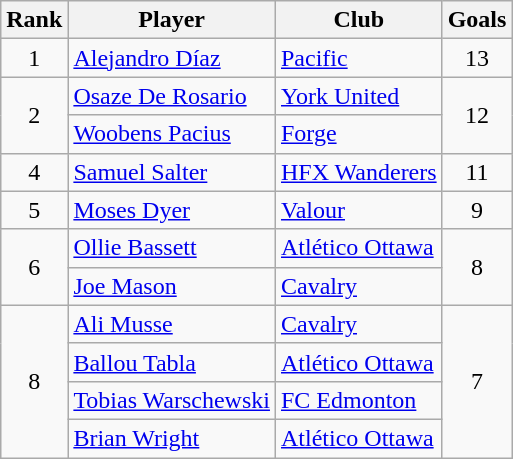<table class="wikitable">
<tr>
<th>Rank</th>
<th>Player</th>
<th>Club</th>
<th>Goals</th>
</tr>
<tr>
<td style="text-align:center" rowspan="1">1</td>
<td> <a href='#'>Alejandro Díaz</a></td>
<td><a href='#'>Pacific</a></td>
<td style="text-align:center" rowspan="1">13</td>
</tr>
<tr>
<td style="text-align:center" rowspan="2">2</td>
<td> <a href='#'>Osaze De Rosario</a></td>
<td><a href='#'>York United</a></td>
<td style="text-align:center" rowspan="2">12</td>
</tr>
<tr>
<td> <a href='#'>Woobens Pacius</a></td>
<td><a href='#'>Forge</a></td>
</tr>
<tr>
<td style="text-align:center" rowspan="1">4</td>
<td> <a href='#'>Samuel Salter</a></td>
<td><a href='#'>HFX Wanderers</a></td>
<td style="text-align:center" rowspan="1">11</td>
</tr>
<tr>
<td style="text-align:center" rowspan="1">5</td>
<td> <a href='#'>Moses Dyer</a></td>
<td><a href='#'>Valour</a></td>
<td style="text-align:center" rowspan="1">9</td>
</tr>
<tr>
<td style="text-align:center" rowspan="2">6</td>
<td> <a href='#'>Ollie Bassett</a></td>
<td><a href='#'>Atlético Ottawa</a></td>
<td style="text-align:center" rowspan="2">8</td>
</tr>
<tr>
<td> <a href='#'>Joe Mason</a></td>
<td><a href='#'>Cavalry</a></td>
</tr>
<tr>
<td style="text-align:center" rowspan="4">8</td>
<td> <a href='#'>Ali Musse</a></td>
<td><a href='#'>Cavalry</a></td>
<td style="text-align:center" rowspan="4">7</td>
</tr>
<tr>
<td> <a href='#'>Ballou Tabla</a></td>
<td><a href='#'>Atlético Ottawa</a></td>
</tr>
<tr>
<td> <a href='#'>Tobias Warschewski</a></td>
<td><a href='#'>FC Edmonton</a></td>
</tr>
<tr>
<td> <a href='#'>Brian Wright</a></td>
<td><a href='#'>Atlético Ottawa</a></td>
</tr>
</table>
